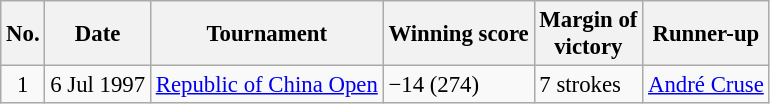<table class="wikitable" style="font-size:95%;">
<tr>
<th>No.</th>
<th>Date</th>
<th>Tournament</th>
<th>Winning score</th>
<th>Margin of<br>victory</th>
<th>Runner-up</th>
</tr>
<tr>
<td align=center>1</td>
<td align=right>6 Jul 1997</td>
<td><a href='#'>Republic of China Open</a></td>
<td>−14 (274)</td>
<td>7 strokes</td>
<td> <a href='#'>André Cruse</a></td>
</tr>
</table>
